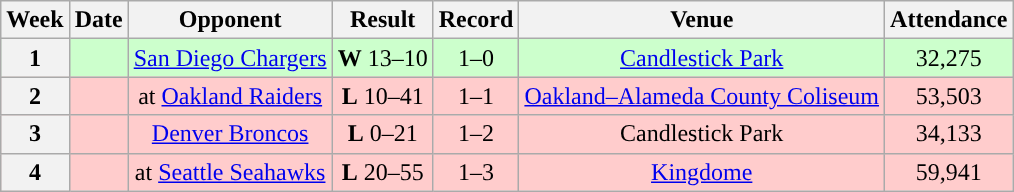<table class="wikitable" style="text-align:center">
<tr>
<th>Week</th>
<th>Date</th>
<th>Opponent</th>
<th>Result</th>
<th>Record</th>
<th>Venue</th>
<th>Attendance</th>
</tr>
<tr style="background:#cfc">
<th>1</th>
<td></td>
<td><a href='#'>San Diego Chargers</a></td>
<td><strong>W</strong> 13–10</td>
<td>1–0</td>
<td><a href='#'>Candlestick Park</a></td>
<td>32,275</td>
</tr>
<tr style="background:#fcc">
<th>2</th>
<td></td>
<td>at <a href='#'>Oakland Raiders</a></td>
<td><strong>L</strong> 10–41</td>
<td>1–1</td>
<td><a href='#'>Oakland–Alameda County Coliseum</a></td>
<td>53,503</td>
</tr>
<tr style="background:#fcc">
<th>3</th>
<td></td>
<td><a href='#'>Denver Broncos</a></td>
<td><strong>L</strong> 0–21</td>
<td>1–2</td>
<td>Candlestick Park</td>
<td>34,133</td>
</tr>
<tr style="background:#fcc">
<th>4</th>
<td></td>
<td>at <a href='#'>Seattle Seahawks</a></td>
<td><strong>L</strong> 20–55</td>
<td>1–3</td>
<td><a href='#'>Kingdome</a></td>
<td>59,941</td>
</tr>
</table>
